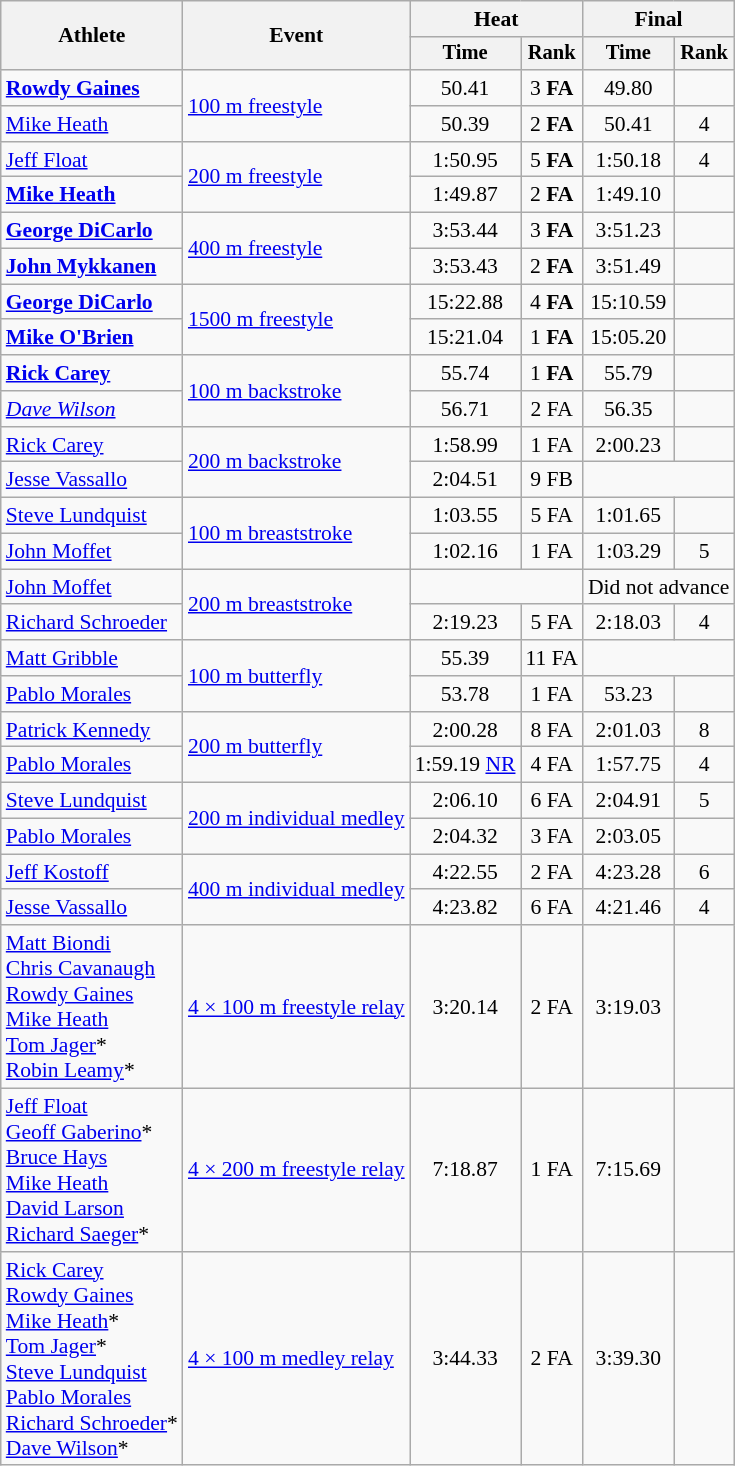<table class=wikitable style=font-size:90%;text-align:center>
<tr>
<th rowspan=2>Athlete</th>
<th rowspan=2>Event</th>
<th colspan=2>Heat</th>
<th colspan=2>Final</th>
</tr>
<tr style=font-size:95%>
<th>Time</th>
<th>Rank</th>
<th>Time</th>
<th>Rank</th>
</tr>
<tr>
<td align=left><strong><a href='#'>Rowdy Gaines</a></strong></td>
<td align=left rowspan=2><a href='#'>100 m freestyle</a></td>
<td>50.41</td>
<td>3 <strong>FA</strong></td>
<td>49.80 </td>
<td></td>
</tr>
<tr>
<td align=left><a href='#'>Mike Heath</a></td>
<td>50.39</td>
<td>2 <strong>FA</strong></td>
<td>50.41</td>
<td>4</td>
</tr>
<tr>
<td align=left><a href='#'>Jeff Float</a></td>
<td align=left rowspan=2><a href='#'>200 m freestyle</a></td>
<td>1:50.95</td>
<td>5 <strong>FA</strong></td>
<td>1:50.18</td>
<td>4</td>
</tr>
<tr>
<td align=left><strong><a href='#'>Mike Heath</a></strong></td>
<td>1:49.87</td>
<td>2 <strong>FA</strong></td>
<td>1:49.10</td>
<td></td>
</tr>
<tr>
<td align=left><strong><a href='#'>George DiCarlo</a></strong></td>
<td align=left rowspan=2><a href='#'>400 m freestyle</a></td>
<td>3:53.44</td>
<td>3 <strong>FA</strong></td>
<td>3:51.23 </td>
<td></td>
</tr>
<tr>
<td align=left><strong><a href='#'>John Mykkanen</a></strong></td>
<td>3:53.43</td>
<td>2 <strong>FA</strong></td>
<td>3:51.49</td>
<td></td>
</tr>
<tr>
<td align=left><strong><a href='#'>George DiCarlo</a></strong></td>
<td align=left rowspan=2><a href='#'>1500 m freestyle</a></td>
<td>15:22.88</td>
<td>4 <strong>FA</strong></td>
<td>15:10.59</td>
<td></td>
</tr>
<tr>
<td align=left><strong><a href='#'>Mike O'Brien</a></strong></td>
<td>15:21.04</td>
<td>1 <strong>FA</strong></td>
<td>15:05.20</td>
<td></td>
</tr>
<tr>
<td align=left><strong><a href='#'>Rick Carey</a></strong></td>
<td align=left rowspan=2><a href='#'>100 m backstroke</a></td>
<td>55.74</td>
<td>1 <strong>FA</strong></td>
<td>55.79</td>
<td></td>
</tr>
<tr>
<td align=left><em><a href='#'>Dave Wilson</a><strong></td>
<td>56.71</td>
<td>2 </strong>FA<strong></td>
<td>56.35</td>
<td></td>
</tr>
<tr>
<td align=left></strong><a href='#'>Rick Carey</a><strong></td>
<td align=left rowspan=2><a href='#'>200 m backstroke</a></td>
<td>1:58.99 </td>
<td>1 </strong>FA<strong></td>
<td>2:00.23</td>
<td></td>
</tr>
<tr>
<td align=left><a href='#'>Jesse Vassallo</a></td>
<td>2:04.51</td>
<td>9 </strong>FB<strong></td>
<td colspan=2></td>
</tr>
<tr>
<td align=left></strong><a href='#'>Steve Lundquist</a><strong></td>
<td align=left rowspan=2><a href='#'>100 m breaststroke</a></td>
<td>1:03.55</td>
<td>5 </strong>FA<strong></td>
<td>1:01.65 </td>
<td></td>
</tr>
<tr>
<td align=left><a href='#'>John Moffet</a></td>
<td>1:02.16 </td>
<td>1 </strong>FA<strong></td>
<td>1:03.29</td>
<td>5</td>
</tr>
<tr>
<td align=left><a href='#'>John Moffet</a></td>
<td align=left rowspan=2><a href='#'>200 m breaststroke</a></td>
<td colspan=2></td>
<td colspan=2>Did not advance</td>
</tr>
<tr>
<td align=left><a href='#'>Richard Schroeder</a></td>
<td>2:19.23</td>
<td>5 </strong>FA<strong></td>
<td>2:18.03</td>
<td>4</td>
</tr>
<tr>
<td align=left><a href='#'>Matt Gribble</a></td>
<td align=left rowspan=2><a href='#'>100 m butterfly</a></td>
<td>55.39</td>
<td>11 </strong>FA<strong></td>
<td colspan=2></td>
</tr>
<tr>
<td align=left></strong><a href='#'>Pablo Morales</a><strong></td>
<td>53.78 </td>
<td>1 </strong>FA<strong></td>
<td>53.23</td>
<td></td>
</tr>
<tr>
<td align=left><a href='#'>Patrick Kennedy</a></td>
<td align=left rowspan=2><a href='#'>200 m butterfly</a></td>
<td>2:00.28</td>
<td>8 </strong>FA<strong></td>
<td>2:01.03</td>
<td>8</td>
</tr>
<tr>
<td align=left><a href='#'>Pablo Morales</a></td>
<td>1:59.19 </strong><a href='#'>NR</a><strong></td>
<td>4 </strong>FA<strong></td>
<td>1:57.75</td>
<td>4</td>
</tr>
<tr>
<td align=left><a href='#'>Steve Lundquist</a></td>
<td align=left rowspan=2><a href='#'>200 m individual medley</a></td>
<td>2:06.10</td>
<td>6 </strong>FA<strong></td>
<td>2:04.91</td>
<td>5</td>
</tr>
<tr>
<td align=left></strong><a href='#'>Pablo Morales</a><strong></td>
<td>2:04.32</td>
<td>3 </strong>FA<strong></td>
<td>2:03.05</td>
<td></td>
</tr>
<tr>
<td align=left><a href='#'>Jeff Kostoff</a></td>
<td align=left rowspan=2><a href='#'>400 m individual medley</a></td>
<td>4:22.55</td>
<td>2 </strong>FA<strong></td>
<td>4:23.28</td>
<td>6</td>
</tr>
<tr>
<td align=left><a href='#'>Jesse Vassallo</a></td>
<td>4:23.82</td>
<td>6 </strong>FA<strong></td>
<td>4:21.46</td>
<td>4</td>
</tr>
<tr>
<td align=left></strong><a href='#'>Matt Biondi</a><br><a href='#'>Chris Cavanaugh</a><br><a href='#'>Rowdy Gaines</a><br><a href='#'>Mike Heath</a><br><a href='#'>Tom Jager</a>*<br><a href='#'>Robin Leamy</a>*<strong></td>
<td align=left><a href='#'>4 × 100 m freestyle relay</a></td>
<td>3:20.14</td>
<td>2 </strong>FA<strong></td>
<td>3:19.03 </td>
<td></td>
</tr>
<tr>
<td align=left></strong><a href='#'>Jeff Float</a><br><a href='#'>Geoff Gaberino</a>*<br><a href='#'>Bruce Hays</a><br><a href='#'>Mike Heath</a><br><a href='#'>David Larson</a><br><a href='#'>Richard Saeger</a>*<strong></td>
<td align=left><a href='#'>4 × 200 m freestyle relay</a></td>
<td>7:18.87 </td>
<td>1 </strong>FA<strong></td>
<td>7:15.69 </td>
<td></td>
</tr>
<tr>
<td align=left></strong><a href='#'>Rick Carey</a><br><a href='#'>Rowdy Gaines</a><br><a href='#'>Mike Heath</a>*<br><a href='#'>Tom Jager</a>*<br><a href='#'>Steve Lundquist</a><br><a href='#'>Pablo Morales</a><br><a href='#'>Richard Schroeder</a>*<br><a href='#'>Dave Wilson</a>*<strong></td>
<td align=left><a href='#'>4 × 100 m medley relay</a></td>
<td>3:44.33</td>
<td>2 </strong>FA<strong></td>
<td>3:39.30 </td>
<td></td>
</tr>
</table>
